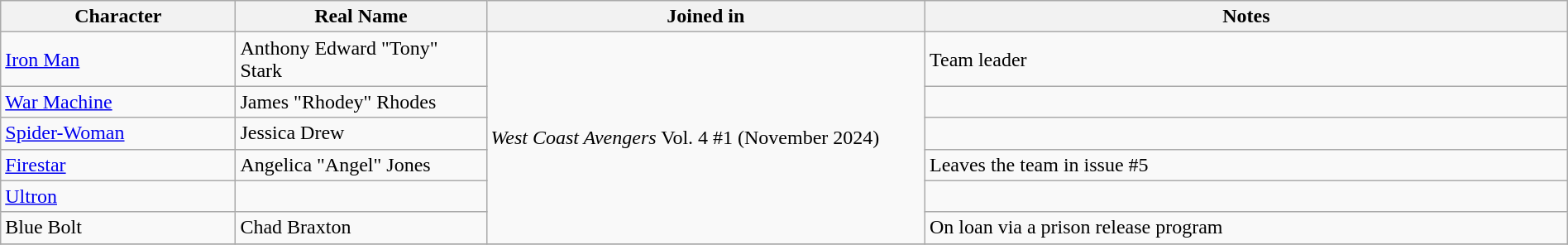<table class="wikitable" style="width:100%;">
<tr>
<th width=15%>Character</th>
<th width=16%>Real Name</th>
<th width=28%>Joined in</th>
<th>Notes</th>
</tr>
<tr>
<td><a href='#'>Iron Man</a></td>
<td>Anthony Edward "Tony" Stark</td>
<td rowspan="6"><em>West Coast Avengers</em> Vol. 4 #1 (November 2024)</td>
<td>Team leader</td>
</tr>
<tr>
<td><a href='#'>War Machine</a></td>
<td>James "Rhodey" Rhodes</td>
<td></td>
</tr>
<tr>
<td><a href='#'>Spider-Woman</a></td>
<td>Jessica Drew</td>
<td></td>
</tr>
<tr>
<td><a href='#'>Firestar</a></td>
<td>Angelica "Angel" Jones</td>
<td>Leaves the team in issue #5</td>
</tr>
<tr>
<td><a href='#'>Ultron</a></td>
<td></td>
<td></td>
</tr>
<tr>
<td>Blue Bolt</td>
<td>Chad Braxton</td>
<td>On loan via a prison release program</td>
</tr>
<tr>
</tr>
</table>
